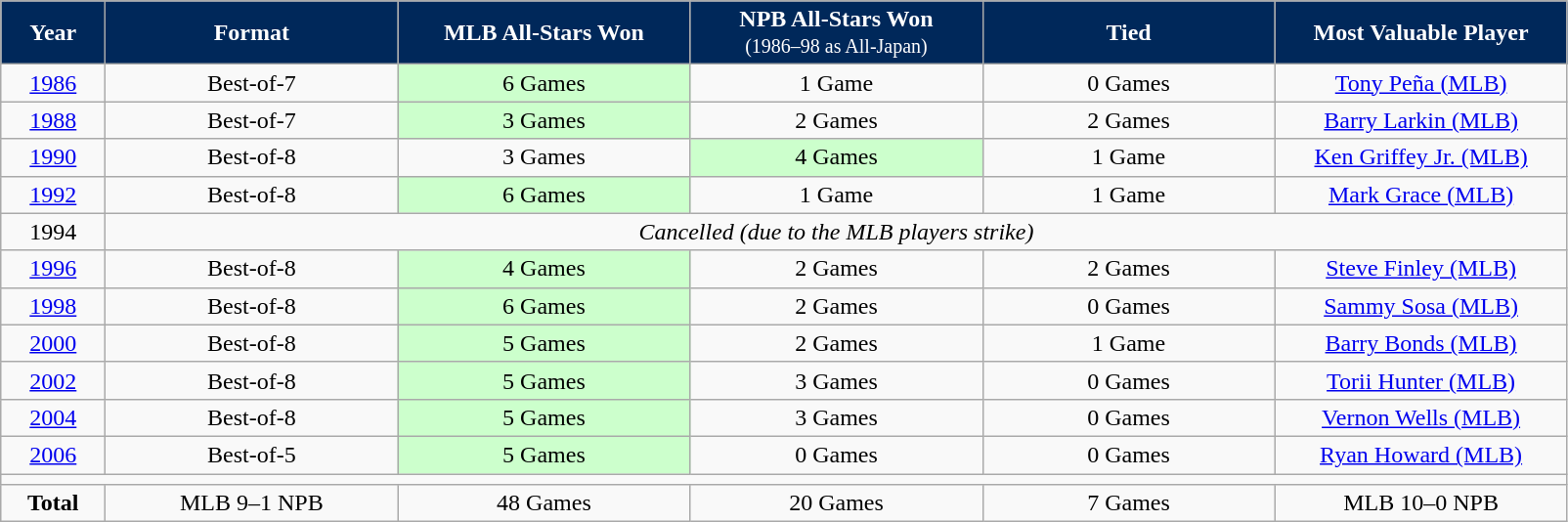<table class="wikitable">
<tr>
<td style="width:4em; text-align:center; background:#00285A; color:White"><strong>Year</strong></td>
<td style="width:12em; text-align:center; background:#00285A; color:White"><strong>Format</strong></td>
<td style="width:12em; text-align:center; background:#00285A; color:White"><strong>MLB All-Stars Won</strong></td>
<td style="width:12em; text-align:center; background:#00285A; color:White"><strong>NPB All-Stars Won</strong><br><small>(1986–98 as All-Japan)</small></td>
<td style="width:12em; text-align:center; background:#00285A; color:White"><strong>Tied</strong></td>
<td style="width:12em; text-align:center; background:#00285A; color:White"><strong>Most Valuable Player</strong></td>
</tr>
<tr>
<td style="text-align:center"><a href='#'>1986</a></td>
<td style="text-align:center">Best-of-7</td>
<td style="text-align:center; background-color:#ccffcc">6 Games</td>
<td style="text-align:center">1 Game</td>
<td style="text-align:center">0 Games</td>
<td style="text-align:center"><a href='#'>Tony Peña (MLB)</a></td>
</tr>
<tr>
<td style="text-align:center"><a href='#'>1988</a></td>
<td style="text-align:center">Best-of-7</td>
<td style="text-align:center; background-color:#ccffcc">3 Games</td>
<td style="text-align:center">2 Games</td>
<td style="text-align:center">2 Games</td>
<td style="text-align:center"><a href='#'>Barry Larkin (MLB)</a></td>
</tr>
<tr>
<td style="text-align:center"><a href='#'>1990</a></td>
<td style="text-align:center">Best-of-8</td>
<td style="text-align:center">3 Games</td>
<td style="text-align:center; background-color:#ccffcc">4 Games</td>
<td style="text-align:center">1 Game</td>
<td style="text-align:center"><a href='#'>Ken Griffey Jr. (MLB)</a></td>
</tr>
<tr>
<td style="text-align:center"><a href='#'>1992</a></td>
<td style="text-align:center">Best-of-8</td>
<td style="text-align:center; background-color:#ccffcc">6 Games</td>
<td style="text-align:center">1 Game</td>
<td style="text-align:center">1 Game</td>
<td style="text-align:center"><a href='#'>Mark Grace (MLB)</a></td>
</tr>
<tr>
<td style="text-align:center">1994</td>
<td colspan="5" style="text-align:center"><em>Cancelled (due to the MLB players strike)</em></td>
</tr>
<tr>
<td style="text-align:center"><a href='#'>1996</a></td>
<td style="text-align:center">Best-of-8</td>
<td style="text-align:center; background-color:#ccffcc">4 Games</td>
<td style="text-align:center">2 Games</td>
<td style="text-align:center">2 Games</td>
<td style="text-align:center"><a href='#'>Steve Finley (MLB)</a></td>
</tr>
<tr>
<td style="text-align:center"><a href='#'>1998</a></td>
<td style="text-align:center">Best-of-8</td>
<td style="text-align:center; background-color:#ccffcc">6 Games</td>
<td style="text-align:center">2 Games</td>
<td style="text-align:center">0 Games</td>
<td style="text-align:center"><a href='#'>Sammy Sosa (MLB)</a></td>
</tr>
<tr>
<td style="text-align:center"><a href='#'>2000</a></td>
<td style="text-align:center">Best-of-8</td>
<td style="text-align:center; background-color:#ccffcc">5 Games</td>
<td style="text-align:center">2 Games</td>
<td style="text-align:center">1 Game</td>
<td style="text-align:center"><a href='#'>Barry Bonds (MLB)</a></td>
</tr>
<tr>
<td style="text-align:center"><a href='#'>2002</a></td>
<td style="text-align:center">Best-of-8</td>
<td style="text-align:center; background-color:#ccffcc">5 Games</td>
<td style="text-align:center">3 Games</td>
<td style="text-align:center">0 Games</td>
<td style="text-align:center"><a href='#'>Torii Hunter (MLB)</a></td>
</tr>
<tr>
<td style="text-align:center"><a href='#'>2004</a></td>
<td style="text-align:center">Best-of-8</td>
<td style="text-align:center; background-color:#ccffcc">5 Games</td>
<td style="text-align:center">3 Games</td>
<td style="text-align:center">0 Games</td>
<td style="text-align:center"><a href='#'>Vernon Wells (MLB)</a></td>
</tr>
<tr>
<td style="text-align:center"><a href='#'>2006</a></td>
<td style="text-align:center">Best-of-5</td>
<td style="text-align:center; background-color:#ccffcc">5 Games</td>
<td style="text-align:center">0 Games</td>
<td style="text-align:center">0 Games</td>
<td style="text-align:center"><a href='#'>Ryan Howard (MLB)</a></td>
</tr>
<tr>
<td colspan="6" style="text-align:center"></td>
</tr>
<tr>
<td style="text-align:center"><strong>Total</strong></td>
<td style="text-align:center">MLB 9–1 NPB</td>
<td style="text-align:center">48 Games</td>
<td style="text-align:center">20 Games</td>
<td style="text-align:center">7 Games</td>
<td style="text-align:center">MLB 10–0 NPB</td>
</tr>
</table>
